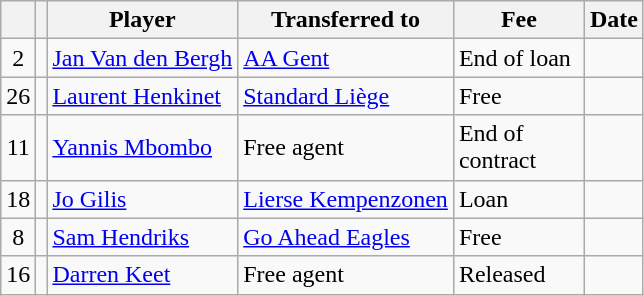<table class="wikitable plainrowheaders sortable">
<tr>
<th></th>
<th></th>
<th scope=col>Player</th>
<th>Transferred to</th>
<th !scope=col; style="width: 80px;">Fee</th>
<th scope=col>Date</th>
</tr>
<tr>
<td align=center>2</td>
<td align=center></td>
<td> <a href='#'>Jan Van den Bergh</a></td>
<td> <a href='#'>AA Gent</a></td>
<td>End of loan</td>
<td></td>
</tr>
<tr>
<td align=center>26</td>
<td align=center></td>
<td> <a href='#'>Laurent Henkinet</a></td>
<td> <a href='#'>Standard Liège</a></td>
<td>Free</td>
<td></td>
</tr>
<tr>
<td align=center>11</td>
<td align=center></td>
<td> <a href='#'>Yannis Mbombo</a></td>
<td>Free agent</td>
<td>End of contract</td>
<td></td>
</tr>
<tr>
<td align=center>18</td>
<td align=center></td>
<td> <a href='#'>Jo Gilis</a></td>
<td> <a href='#'>Lierse Kempenzonen</a></td>
<td>Loan</td>
<td></td>
</tr>
<tr>
<td align=center>8</td>
<td align=center></td>
<td> <a href='#'>Sam Hendriks</a></td>
<td> <a href='#'>Go Ahead Eagles</a></td>
<td>Free</td>
<td></td>
</tr>
<tr>
<td align=center>16</td>
<td align=center></td>
<td> <a href='#'>Darren Keet</a></td>
<td>Free agent</td>
<td>Released</td>
<td></td>
</tr>
</table>
